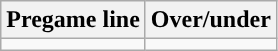<table class="wikitable">
<tr align="center">
<th>Pregame line</th>
<th>Over/under</th>
</tr>
<tr align="center">
<td></td>
<td></td>
</tr>
</table>
